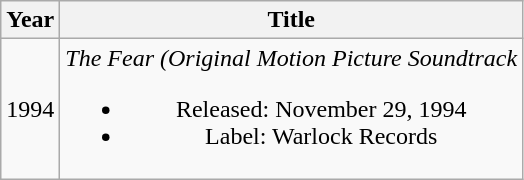<table class="wikitable" style="text-align:center;">
<tr>
<th>Year</th>
<th>Title</th>
</tr>
<tr>
<td>1994</td>
<td><em>The Fear (Original Motion Picture Soundtrack</em><br><ul><li>Released: November 29, 1994</li><li>Label: Warlock Records</li></ul></td>
</tr>
</table>
